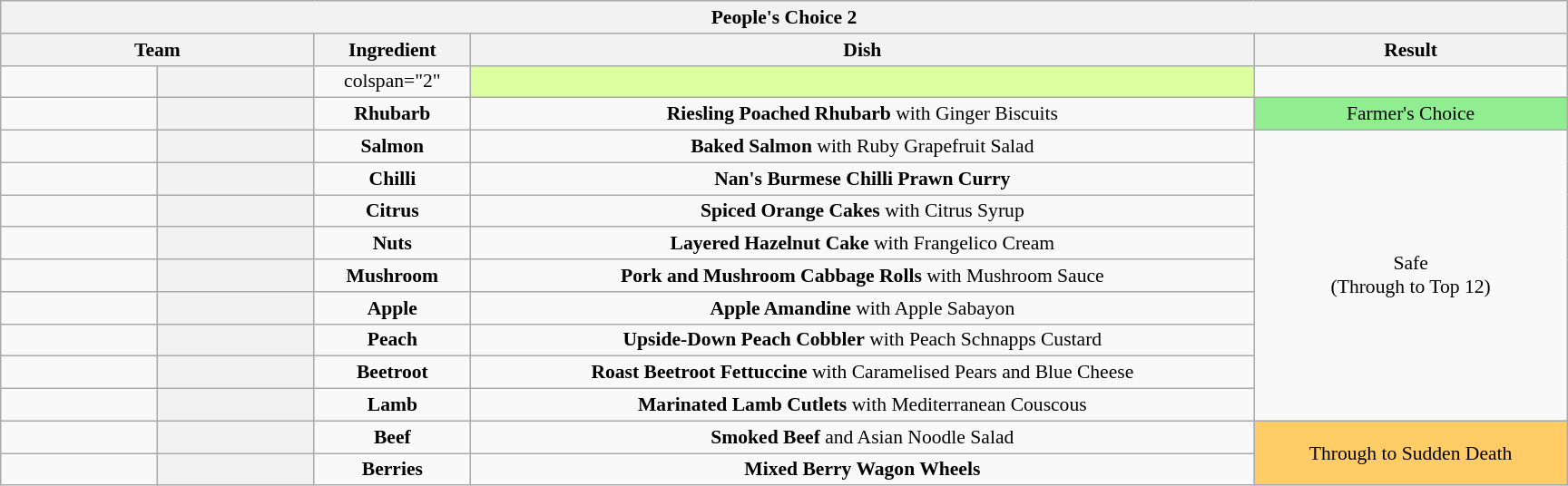<table class="wikitable plainrowheaders" style="margin:1em auto; text-align:center; font-size:90%; width:80em;">
<tr>
<th colspan="5" >People's Choice 2</th>
</tr>
<tr>
<th style="width:20%;" colspan="2">Team</th>
<th style="width:10%;">Ingredient</th>
<th style="width:50%;">Dish</th>
<th style="width:20%;">Result</th>
</tr>
<tr>
<td></td>
<th></th>
<td>colspan="2" </td>
<td bgcolor="DDFF9F"></td>
</tr>
<tr>
<td></td>
<th></th>
<td><strong>Rhubarb</strong></td>
<td><strong>Riesling Poached Rhubarb</strong> with Ginger Biscuits</td>
<td bgcolor="lightgreen">Farmer's Choice</td>
</tr>
<tr>
<td></td>
<th></th>
<td><strong>Salmon</strong></td>
<td><strong>Baked Salmon</strong> with Ruby Grapefruit Salad</td>
<td rowspan="9">Safe<br>(Through to Top 12)</td>
</tr>
<tr>
<td></td>
<th></th>
<td><strong>Chilli</strong></td>
<td><strong>Nan's Burmese Chilli Prawn Curry</strong></td>
</tr>
<tr>
<td></td>
<th></th>
<td><strong>Citrus</strong></td>
<td><strong>Spiced Orange Cakes</strong> with Citrus Syrup</td>
</tr>
<tr>
<td></td>
<th></th>
<td><strong>Nuts</strong></td>
<td><strong>Layered Hazelnut Cake</strong> with Frangelico Cream</td>
</tr>
<tr>
<td></td>
<th></th>
<td><strong>Mushroom</strong></td>
<td><strong>Pork and Mushroom Cabbage Rolls</strong> with Mushroom Sauce</td>
</tr>
<tr>
<td></td>
<th></th>
<td><strong>Apple</strong></td>
<td><strong>Apple Amandine</strong> with Apple Sabayon</td>
</tr>
<tr>
<td></td>
<th></th>
<td><strong>Peach</strong></td>
<td><strong>Upside-Down Peach Cobbler</strong> with Peach Schnapps Custard</td>
</tr>
<tr>
<td></td>
<th></th>
<td><strong>Beetroot</strong></td>
<td><strong>Roast Beetroot Fettuccine</strong> with Caramelised Pears and Blue Cheese</td>
</tr>
<tr>
<td></td>
<th></th>
<td><strong>Lamb</strong></td>
<td><strong>Marinated Lamb Cutlets</strong> with Mediterranean Couscous</td>
</tr>
<tr>
<td></td>
<th></th>
<td><strong>Beef</strong></td>
<td><strong>Smoked Beef</strong> and Asian Noodle Salad</td>
<td rowspan="2" bgcolor="FFCC66">Through to Sudden Death</td>
</tr>
<tr>
<td></td>
<th></th>
<td><strong>Berries</strong></td>
<td><strong>Mixed Berry Wagon Wheels</strong></td>
</tr>
</table>
